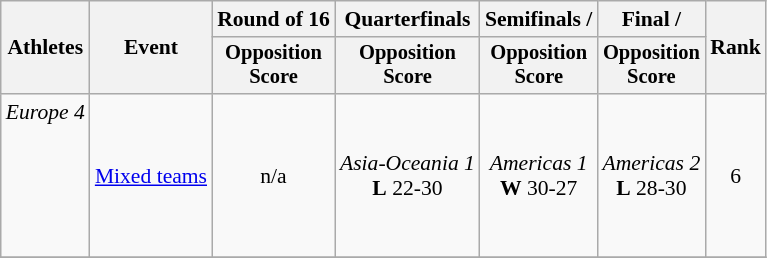<table class=wikitable style="font-size:90%">
<tr>
<th rowspan="2">Athletes</th>
<th rowspan="2">Event</th>
<th>Round of 16</th>
<th>Quarterfinals</th>
<th>Semifinals / </th>
<th>Final / </th>
<th rowspan=2>Rank</th>
</tr>
<tr style="font-size:95%">
<th>Opposition<br>Score</th>
<th>Opposition<br>Score</th>
<th>Opposition<br>Score</th>
<th>Opposition<br>Score</th>
</tr>
<tr align=center>
<td align=left><em>Europe 4</em> <br>  <br>  <br>  <br>  <br>  <br> </td>
<td align=left><a href='#'>Mixed teams</a></td>
<td align=center>n/a</td>
<td><em>Asia-Oceania 1</em><br><strong>L</strong> 22-30</td>
<td><em>Americas 1</em><br><strong>W</strong> 30-27</td>
<td><em>Americas 2</em><br><strong>L</strong> 28-30</td>
<td>6</td>
</tr>
<tr>
</tr>
</table>
